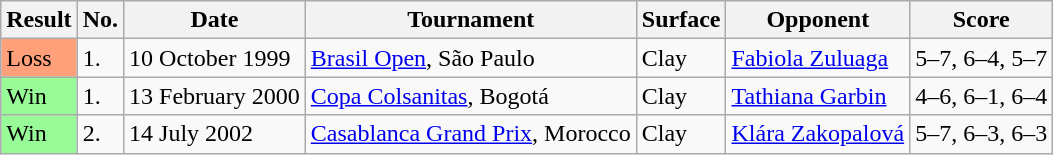<table class="wikitable">
<tr>
<th>Result</th>
<th>No.</th>
<th>Date</th>
<th>Tournament</th>
<th>Surface</th>
<th>Opponent</th>
<th>Score</th>
</tr>
<tr>
<td style="background:#ffa07a;">Loss</td>
<td>1.</td>
<td>10 October 1999</td>
<td><a href='#'>Brasil Open</a>, São Paulo</td>
<td>Clay</td>
<td> <a href='#'>Fabiola Zuluaga</a></td>
<td>5–7, 6–4, 5–7</td>
</tr>
<tr>
<td style="background:#98fb98;">Win</td>
<td>1.</td>
<td>13 February 2000</td>
<td><a href='#'>Copa Colsanitas</a>, Bogotá</td>
<td>Clay</td>
<td> <a href='#'>Tathiana Garbin</a></td>
<td>4–6, 6–1, 6–4</td>
</tr>
<tr>
<td style="background:#98fb98;">Win</td>
<td>2.</td>
<td>14 July 2002</td>
<td><a href='#'>Casablanca Grand Prix</a>, Morocco</td>
<td>Clay</td>
<td> <a href='#'>Klára Zakopalová</a></td>
<td>5–7, 6–3, 6–3</td>
</tr>
</table>
